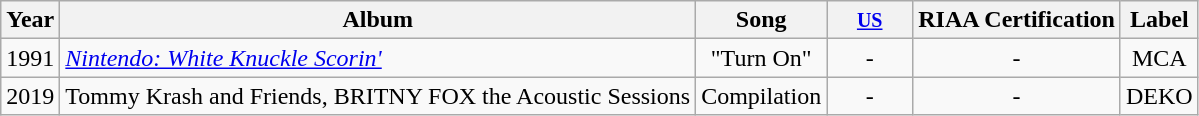<table class="wikitable" style="text-align:center;">
<tr>
<th>Year</th>
<th>Album</th>
<th>Song</th>
<th style="width:50px;"><small><a href='#'>US</a></small></th>
<th>RIAA Certification</th>
<th>Label</th>
</tr>
<tr>
<td>1991</td>
<td style="text-align:left;"><em><a href='#'>Nintendo: White Knuckle Scorin'</a></em></td>
<td>"Turn On"</td>
<td>-</td>
<td>-</td>
<td>MCA</td>
</tr>
<tr>
<td>2019</td>
<td>Tommy Krash and Friends, BRITNY FOX the Acoustic Sessions</td>
<td>Compilation</td>
<td>-</td>
<td>-</td>
<td>DEKO</td>
</tr>
</table>
